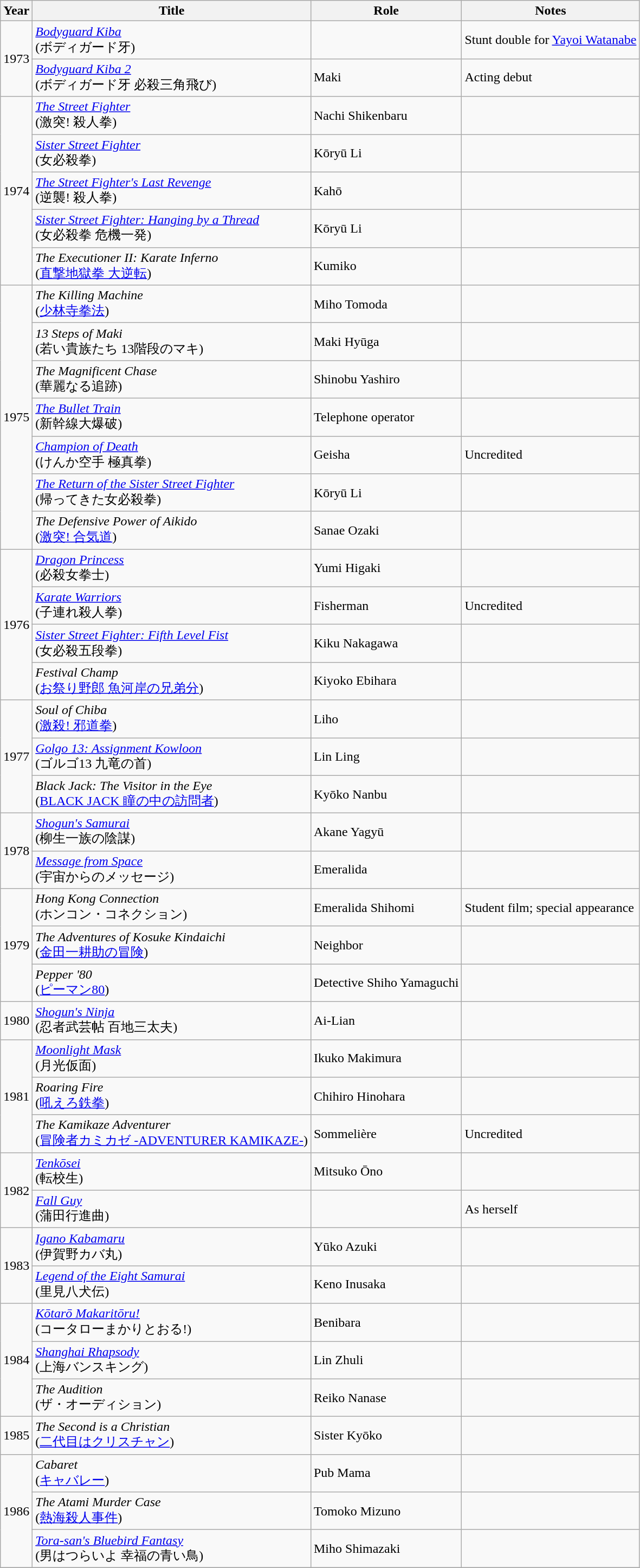<table class="wikitable sortable">
<tr>
<th>Year</th>
<th>Title</th>
<th>Role</th>
<th>Notes</th>
</tr>
<tr>
<td rowspan=2>1973</td>
<td><em><a href='#'>Bodyguard Kiba</a></em><br>(ボディガード牙)</td>
<td></td>
<td>Stunt double for <a href='#'>Yayoi Watanabe</a></td>
</tr>
<tr>
<td><em><a href='#'>Bodyguard Kiba 2</a></em><br>(ボディガード牙 必殺三角飛び)</td>
<td>Maki</td>
<td>Acting debut</td>
</tr>
<tr>
<td rowspan=5>1974</td>
<td><em><a href='#'>The Street Fighter</a></em><br>(激突! 殺人拳)</td>
<td>Nachi Shikenbaru</td>
<td></td>
</tr>
<tr>
<td><em><a href='#'>Sister Street Fighter</a></em><br>(女必殺拳)</td>
<td>Kōryū Li</td>
<td></td>
</tr>
<tr>
<td><em><a href='#'>The Street Fighter's Last Revenge</a></em><br>(逆襲! 殺人拳)</td>
<td>Kahō</td>
<td></td>
</tr>
<tr>
<td><em><a href='#'>Sister Street Fighter: Hanging by a Thread</a></em><br>(女必殺拳 危機一発)</td>
<td>Kōryū Li</td>
<td></td>
</tr>
<tr>
<td><em>The Executioner II: Karate Inferno</em><br>(<a href='#'>直撃地獄拳 大逆転</a>)</td>
<td>Kumiko</td>
</tr>
<tr>
<td rowspan=7>1975</td>
<td><em>The Killing Machine</em><br>(<a href='#'>少林寺拳法</a>)</td>
<td>Miho Tomoda</td>
<td></td>
</tr>
<tr>
<td><em>13 Steps of Maki</em><br>(若い貴族たち 13階段のマキ)</td>
<td>Maki Hyūga</td>
<td></td>
</tr>
<tr>
<td><em>The Magnificent Chase</em><br>(華麗なる追跡)</td>
<td>Shinobu Yashiro</td>
<td></td>
</tr>
<tr>
<td><em><a href='#'>The Bullet Train</a></em><br>(新幹線大爆破)</td>
<td>Telephone operator</td>
<td></td>
</tr>
<tr>
<td><em><a href='#'>Champion of Death</a></em><br>(けんか空手 極真拳)</td>
<td>Geisha</td>
<td>Uncredited</td>
</tr>
<tr>
<td><em><a href='#'>The Return of the Sister Street Fighter</a></em><br>(帰ってきた女必殺拳)</td>
<td>Kōryū Li</td>
<td></td>
</tr>
<tr>
<td><em>The Defensive Power of Aikido</em><br>(<a href='#'>激突! 合気道</a>)</td>
<td>Sanae Ozaki</td>
<td></td>
</tr>
<tr>
<td rowspan=4>1976</td>
<td><em><a href='#'>Dragon Princess</a></em><br>(必殺女拳士)</td>
<td>Yumi Higaki</td>
<td></td>
</tr>
<tr>
<td><em><a href='#'>Karate Warriors</a></em><br>(子連れ殺人拳)</td>
<td>Fisherman</td>
<td>Uncredited</td>
</tr>
<tr>
<td><em><a href='#'>Sister Street Fighter: Fifth Level Fist</a></em><br>(女必殺五段拳)</td>
<td>Kiku Nakagawa</td>
<td></td>
</tr>
<tr>
<td><em>Festival Champ</em><br>(<a href='#'>お祭り野郎 魚河岸の兄弟分</a>)</td>
<td>Kiyoko Ebihara</td>
<td></td>
</tr>
<tr>
<td rowspan=3>1977</td>
<td><em>Soul of Chiba</em><br>(<a href='#'>激殺! 邪道拳</a>)</td>
<td>Liho</td>
<td></td>
</tr>
<tr>
<td><em><a href='#'>Golgo 13: Assignment Kowloon</a></em><br>(ゴルゴ13 九竜の首)</td>
<td>Lin Ling</td>
<td></td>
</tr>
<tr>
<td><em>Black Jack: The Visitor in the Eye</em><br>(<a href='#'>BLACK JACK 瞳の中の訪問者</a>)</td>
<td>Kyōko Nanbu</td>
<td></td>
</tr>
<tr>
<td rowspan=2>1978</td>
<td><em><a href='#'>Shogun's Samurai</a></em><br>(柳生一族の陰謀)</td>
<td>Akane Yagyū</td>
<td></td>
</tr>
<tr>
<td><em><a href='#'>Message from Space</a></em><br>(宇宙からのメッセージ)</td>
<td>Emeralida</td>
<td></td>
</tr>
<tr>
<td rowspan=3>1979</td>
<td><em>Hong Kong Connection</em><br>(ホンコン・コネクション)</td>
<td>Emeralida Shihomi</td>
<td>Student film; special appearance</td>
</tr>
<tr>
<td><em>The Adventures of Kosuke Kindaichi</em><br>(<a href='#'>金田一耕助の冒険</a>)</td>
<td>Neighbor</td>
<td></td>
</tr>
<tr>
<td><em>Pepper '80</em><br>(<a href='#'>ピーマン80</a>)</td>
<td>Detective Shiho Yamaguchi</td>
<td></td>
</tr>
<tr>
<td>1980</td>
<td><em><a href='#'>Shogun's Ninja</a></em><br>(忍者武芸帖 百地三太夫)</td>
<td>Ai-Lian</td>
<td></td>
</tr>
<tr>
<td rowspan=3>1981</td>
<td><em><a href='#'>Moonlight Mask</a></em><br>(月光仮面)</td>
<td>Ikuko Makimura</td>
<td></td>
</tr>
<tr>
<td><em>Roaring Fire</em><br>(<a href='#'>吼えろ鉄拳</a>)</td>
<td>Chihiro Hinohara</td>
<td></td>
</tr>
<tr>
<td><em>The Kamikaze Adventurer</em><br>(<a href='#'>冒険者カミカゼ -ADVENTURER KAMIKAZE-</a>)</td>
<td>Sommelière</td>
<td>Uncredited</td>
</tr>
<tr>
<td rowspan=2>1982</td>
<td><em><a href='#'>Tenkōsei</a></em><br>(転校生)</td>
<td>Mitsuko Ōno</td>
<td></td>
</tr>
<tr>
<td><em><a href='#'>Fall Guy</a></em><br>(蒲田行進曲)</td>
<td></td>
<td>As herself</td>
</tr>
<tr>
<td rowspan=2>1983</td>
<td><em><a href='#'>Igano Kabamaru</a></em><br>(伊賀野カバ丸)</td>
<td>Yūko Azuki</td>
<td></td>
</tr>
<tr>
<td><em><a href='#'>Legend of the Eight Samurai</a></em><br>(里見八犬伝)</td>
<td>Keno Inusaka</td>
<td></td>
</tr>
<tr>
<td rowspan=3>1984</td>
<td><em><a href='#'>Kōtarō Makaritōru!</a></em><br>(コータローまかりとおる!)</td>
<td>Benibara</td>
<td></td>
</tr>
<tr>
<td><em><a href='#'>Shanghai Rhapsody</a></em><br>(上海バンスキング)</td>
<td>Lin Zhuli</td>
<td></td>
</tr>
<tr>
<td><em>The Audition</em><br>(ザ・オーディション)</td>
<td>Reiko Nanase</td>
<td></td>
</tr>
<tr>
<td>1985</td>
<td><em>The Second is a Christian</em><br>(<a href='#'>二代目はクリスチャン</a>)</td>
<td>Sister Kyōko</td>
<td></td>
</tr>
<tr>
<td rowspan=3>1986</td>
<td><em>Cabaret</em><br>(<a href='#'>キャバレー</a>)</td>
<td>Pub Mama</td>
<td></td>
</tr>
<tr>
<td><em>The Atami Murder Case</em><br>(<a href='#'>熱海殺人事件</a>)</td>
<td>Tomoko Mizuno</td>
<td></td>
</tr>
<tr>
<td><em><a href='#'>Tora-san's Bluebird Fantasy</a></em><br>(男はつらいよ 幸福の青い鳥)</td>
<td>Miho Shimazaki</td>
<td></td>
</tr>
<tr>
</tr>
</table>
